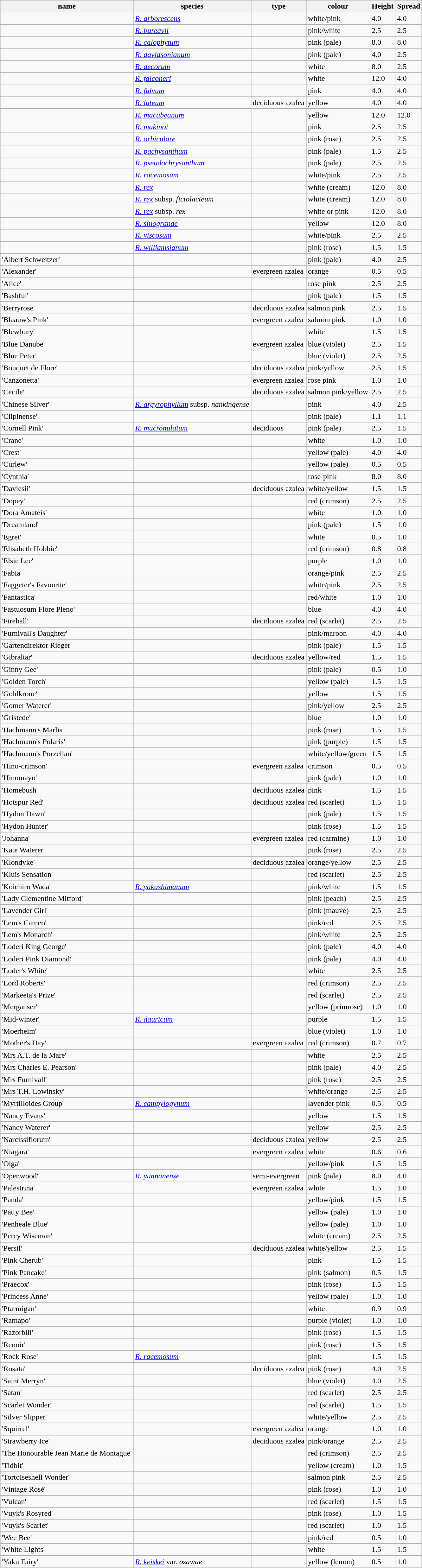<table class="wikitable sortable">
<tr>
<th>name</th>
<th>species</th>
<th>type</th>
<th>colour</th>
<th>Height</th>
<th>Spread</th>
</tr>
<tr>
<td></td>
<td><em><a href='#'>R. arborescens</a></em></td>
<td></td>
<td>white/pink</td>
<td>4.0</td>
<td>4.0</td>
</tr>
<tr>
<td></td>
<td><em><a href='#'>R. bureavii</a></em></td>
<td></td>
<td>pink/white</td>
<td>2.5</td>
<td>2.5</td>
</tr>
<tr>
<td></td>
<td><em><a href='#'>R. calophytum</a></em></td>
<td></td>
<td>pink (pale)</td>
<td>8.0</td>
<td>8.0</td>
</tr>
<tr>
<td></td>
<td><em><a href='#'>R. davidsonianum</a></em></td>
<td></td>
<td>pink (pale)</td>
<td>4.0</td>
<td>2.5</td>
</tr>
<tr>
<td></td>
<td><em><a href='#'>R. decorum</a></em></td>
<td></td>
<td>white</td>
<td>8.0</td>
<td>2.5</td>
</tr>
<tr>
<td></td>
<td><em><a href='#'>R. falconeri</a></em></td>
<td></td>
<td>white</td>
<td>12.0</td>
<td>4.0</td>
</tr>
<tr>
<td></td>
<td><em><a href='#'>R. fulvum</a></em></td>
<td></td>
<td>pink</td>
<td>4.0</td>
<td>4.0</td>
</tr>
<tr>
<td></td>
<td><em><a href='#'>R. luteum</a></em></td>
<td>deciduous azalea</td>
<td>yellow</td>
<td>4.0</td>
<td>4.0</td>
</tr>
<tr>
<td></td>
<td><em><a href='#'>R. macabeanum</a></em></td>
<td></td>
<td>yellow</td>
<td>12.0</td>
<td>12.0</td>
</tr>
<tr>
<td></td>
<td><em><a href='#'>R. makinoi</a></em></td>
<td></td>
<td>pink</td>
<td>2.5</td>
<td>2.5</td>
</tr>
<tr>
<td></td>
<td><em><a href='#'>R. orbiculare</a></em></td>
<td></td>
<td>pink (rose)</td>
<td>2.5</td>
<td>2.5</td>
</tr>
<tr>
<td></td>
<td><em><a href='#'>R. pachysanthum</a></em></td>
<td></td>
<td>pink (pale)</td>
<td>1.5</td>
<td>2.5</td>
</tr>
<tr>
<td></td>
<td><em><a href='#'>R. pseudochrysanthum</a></em></td>
<td></td>
<td>pink (pale)</td>
<td>2.5</td>
<td>2.5</td>
</tr>
<tr>
<td></td>
<td><em><a href='#'>R. racemosum</a></em></td>
<td></td>
<td>white/pink</td>
<td>2.5</td>
<td>2.5</td>
</tr>
<tr>
<td></td>
<td><em><a href='#'>R. rex</a></em></td>
<td></td>
<td>white (cream)</td>
<td>12.0</td>
<td>8.0</td>
</tr>
<tr>
<td></td>
<td><em><a href='#'>R. rex</a></em> subsp. <em>fictolacteum</em></td>
<td></td>
<td>white (cream)</td>
<td>12.0</td>
<td>8.0</td>
</tr>
<tr>
<td></td>
<td><em><a href='#'>R. rex</a></em> subsp. <em>rex</em></td>
<td></td>
<td>white or pink</td>
<td>12.0</td>
<td>8.0</td>
</tr>
<tr>
<td></td>
<td><em><a href='#'>R. sinogrande</a></em></td>
<td></td>
<td>yellow</td>
<td>12.0</td>
<td>8.0</td>
</tr>
<tr>
<td></td>
<td><em><a href='#'>R. viscosum</a></em></td>
<td></td>
<td>white/pink</td>
<td>2.5</td>
<td>2.5</td>
</tr>
<tr>
<td></td>
<td><em><a href='#'>R. williamsianum</a></em></td>
<td></td>
<td>pink (rose)</td>
<td>1.5</td>
<td>1.5</td>
</tr>
<tr>
<td>'Albert Schweitzer'</td>
<td></td>
<td></td>
<td>pink (pale)</td>
<td>4.0</td>
<td>2.5</td>
</tr>
<tr>
<td>'Alexander'</td>
<td></td>
<td>evergreen azalea</td>
<td>orange</td>
<td>0.5</td>
<td>0.5</td>
</tr>
<tr>
<td>'Alice'</td>
<td></td>
<td></td>
<td>rose pink</td>
<td>2.5</td>
<td>2.5</td>
</tr>
<tr>
<td>'Bashful'</td>
<td></td>
<td></td>
<td>pink (pale)</td>
<td>1.5</td>
<td>1.5</td>
</tr>
<tr>
<td>'Berryrose'</td>
<td></td>
<td>deciduous azalea</td>
<td>salmon pink</td>
<td>2.5</td>
<td>1.5</td>
</tr>
<tr>
<td>'Blaauw's Pink'</td>
<td></td>
<td>evergreen azalea</td>
<td>salmon pink</td>
<td>1.0</td>
<td>1.0</td>
</tr>
<tr>
<td>'Blewbury'</td>
<td></td>
<td></td>
<td>white</td>
<td>1.5</td>
<td>1.5</td>
</tr>
<tr>
<td>'Blue Danube'</td>
<td></td>
<td>evergreen azalea</td>
<td>blue (violet)</td>
<td>2.5</td>
<td>1.5</td>
</tr>
<tr>
<td>'Blue Peter'</td>
<td></td>
<td></td>
<td>blue (violet)</td>
<td>2.5</td>
<td>2.5</td>
</tr>
<tr>
<td>'Bouquet de Flore'</td>
<td></td>
<td>deciduous azalea</td>
<td>pink/yellow</td>
<td>2.5</td>
<td>1.5</td>
</tr>
<tr>
<td>'Canzonetta'</td>
<td></td>
<td>evergreen azalea</td>
<td>rose pink</td>
<td>1.0</td>
<td>1.0</td>
</tr>
<tr>
<td>'Cecile'</td>
<td></td>
<td>deciduous azalea</td>
<td>salmon pink/yellow</td>
<td>2.5</td>
<td>2.5</td>
</tr>
<tr>
<td>'Chinese Silver'</td>
<td><em><a href='#'>R. argyrophyllum</a></em> subsp. <em>nankingense</em></td>
<td></td>
<td>pink</td>
<td>4.0</td>
<td>2.5</td>
</tr>
<tr>
<td>'Cilpinense'</td>
<td></td>
<td></td>
<td>pink (pale)</td>
<td>1.1</td>
<td>1.1</td>
</tr>
<tr>
<td>'Cornell Pink'</td>
<td><em><a href='#'>R. mucronulatum</a></em></td>
<td>deciduous</td>
<td>pink (pale)</td>
<td>2.5</td>
<td>1.5</td>
</tr>
<tr>
<td>'Crane'</td>
<td></td>
<td></td>
<td>white</td>
<td>1.0</td>
<td>1.0</td>
</tr>
<tr>
<td>'Crest'</td>
<td></td>
<td></td>
<td>yellow (pale)</td>
<td>4.0</td>
<td>4.0</td>
</tr>
<tr>
<td>'Curlew'</td>
<td></td>
<td></td>
<td>yellow (pale)</td>
<td>0.5</td>
<td>0.5</td>
</tr>
<tr>
<td>'Cynthia'</td>
<td></td>
<td></td>
<td>rose-pink</td>
<td>8.0</td>
<td>8.0</td>
</tr>
<tr>
<td>'Daviesii'</td>
<td></td>
<td>deciduous azalea</td>
<td>white/yellow</td>
<td>1.5</td>
<td>1.5</td>
</tr>
<tr>
<td>'Dopey'</td>
<td></td>
<td></td>
<td>red (crimson)</td>
<td>2.5</td>
<td>2.5</td>
</tr>
<tr>
<td>'Dora Amateis'</td>
<td></td>
<td></td>
<td>white</td>
<td>1.0</td>
<td>1.0</td>
</tr>
<tr>
<td>'Dreamland'</td>
<td></td>
<td></td>
<td>pink (pale)</td>
<td>1.5</td>
<td>1.0</td>
</tr>
<tr>
<td>'Egret'</td>
<td></td>
<td></td>
<td>white</td>
<td>0.5</td>
<td>1.0</td>
</tr>
<tr>
<td>'Elisabeth Hobbie'</td>
<td></td>
<td></td>
<td>red (crimson)</td>
<td>0.8</td>
<td>0.8</td>
</tr>
<tr>
<td>'Elsie Lee'</td>
<td></td>
<td></td>
<td>purple</td>
<td>1.0</td>
<td>1.0</td>
</tr>
<tr>
<td>'Fabia'</td>
<td></td>
<td></td>
<td>orange/pink</td>
<td>2.5</td>
<td>2.5</td>
</tr>
<tr>
<td>'Faggeter's Favourite'</td>
<td></td>
<td></td>
<td>white/pink</td>
<td>2.5</td>
<td>2.5</td>
</tr>
<tr>
<td>'Fantastica'</td>
<td></td>
<td></td>
<td>red/white</td>
<td>1.0</td>
<td>1.0</td>
</tr>
<tr>
<td>'Fastuosum Flore Pleno'</td>
<td></td>
<td></td>
<td>blue</td>
<td>4.0</td>
<td>4.0</td>
</tr>
<tr>
<td>'Fireball'</td>
<td></td>
<td>deciduous azalea</td>
<td>red (scarlet)</td>
<td>2.5</td>
<td>2.5</td>
</tr>
<tr>
<td>'Furnivall's Daughter'</td>
<td></td>
<td></td>
<td>pink/maroon</td>
<td>4.0</td>
<td>4.0</td>
</tr>
<tr>
<td>'Gartendirektor Rieger'</td>
<td></td>
<td></td>
<td>pink (pale)</td>
<td>1.5</td>
<td>1.5</td>
</tr>
<tr>
<td>'Gibraltar'</td>
<td></td>
<td>deciduous azalea</td>
<td>yellow/red</td>
<td>1.5</td>
<td>1.5</td>
</tr>
<tr>
<td>'Ginny Gee'</td>
<td></td>
<td></td>
<td>pink (pale)</td>
<td>0.5</td>
<td>1.0</td>
</tr>
<tr>
<td>'Golden Torch'</td>
<td></td>
<td></td>
<td>yellow (pale)</td>
<td>1.5</td>
<td>1.5</td>
</tr>
<tr>
<td>'Goldkrone'</td>
<td></td>
<td></td>
<td>yellow</td>
<td>1.5</td>
<td>1.5</td>
</tr>
<tr>
<td>'Gomer Waterer'</td>
<td></td>
<td></td>
<td>pink/yellow</td>
<td>2.5</td>
<td>2.5</td>
</tr>
<tr>
<td>'Gristede'</td>
<td></td>
<td></td>
<td>blue</td>
<td>1.0</td>
<td>1.0</td>
</tr>
<tr>
<td>'Hachmann's Marlis'</td>
<td></td>
<td></td>
<td>pink (rose)</td>
<td>1.5</td>
<td>1.5</td>
</tr>
<tr>
<td>'Hachmann's Polaris'</td>
<td></td>
<td></td>
<td>pink (purple)</td>
<td>1.5</td>
<td>1.5</td>
</tr>
<tr>
<td>'Hachmann's Porzellan'</td>
<td></td>
<td></td>
<td>white/yellow/green</td>
<td>1.5</td>
<td>1.5</td>
</tr>
<tr>
<td>'Hino-crimson'</td>
<td></td>
<td>evergreen azalea</td>
<td>crimson</td>
<td>0.5</td>
<td>0.5</td>
</tr>
<tr>
<td>'Hinomayo'</td>
<td></td>
<td></td>
<td>pink (pale)</td>
<td>1.0</td>
<td>1.0</td>
</tr>
<tr>
<td>'Homebush'</td>
<td></td>
<td>deciduous azalea</td>
<td>pink</td>
<td>1.5</td>
<td>1.5</td>
</tr>
<tr>
<td>'Hotspur Red'</td>
<td></td>
<td>deciduous azalea</td>
<td>red (scarlet)</td>
<td>1.5</td>
<td>1.5</td>
</tr>
<tr>
<td>'Hydon Dawn'</td>
<td></td>
<td></td>
<td>pink (pale)</td>
<td>1.5</td>
<td>1.5</td>
</tr>
<tr>
<td>'Hydon Hunter'</td>
<td></td>
<td></td>
<td>pink (rose)</td>
<td>1.5</td>
<td>1.5</td>
</tr>
<tr>
<td>'Johanna'</td>
<td></td>
<td>evergreen azalea</td>
<td>red (carmine)</td>
<td>1.0</td>
<td>1.0</td>
</tr>
<tr>
<td>'Kate Waterer'</td>
<td></td>
<td></td>
<td>pink (rose)</td>
<td>2.5</td>
<td>2.5</td>
</tr>
<tr>
<td>'Klondyke'</td>
<td></td>
<td>deciduous azalea</td>
<td>orange/yellow</td>
<td>2.5</td>
<td>2.5</td>
</tr>
<tr>
<td>'Kluis Sensation'</td>
<td></td>
<td></td>
<td>red (scarlet)</td>
<td>2.5</td>
<td>2.5</td>
</tr>
<tr>
<td>'Koichiro Wada'</td>
<td><em><a href='#'>R. yakushimanum</a></em></td>
<td></td>
<td>pink/white</td>
<td>1.5</td>
<td>1.5</td>
</tr>
<tr>
<td>'Lady Clementine Mitford'</td>
<td></td>
<td></td>
<td>pink (peach)</td>
<td>2.5</td>
<td>2.5</td>
</tr>
<tr>
<td>'Lavender Girl'</td>
<td></td>
<td></td>
<td>pink (mauve)</td>
<td>2.5</td>
<td>2.5</td>
</tr>
<tr>
<td>'Lem's Cameo'</td>
<td></td>
<td></td>
<td>pink/red</td>
<td>2.5</td>
<td>2.5</td>
</tr>
<tr>
<td>'Lem's Monarch'</td>
<td></td>
<td></td>
<td>pink/white</td>
<td>2.5</td>
<td>2.5</td>
</tr>
<tr>
<td>'Loderi King George'</td>
<td></td>
<td></td>
<td>pink (pale)</td>
<td>4.0</td>
<td>4.0</td>
</tr>
<tr>
<td>'Loderi Pink Diamond'</td>
<td></td>
<td></td>
<td>pink (pale)</td>
<td>4.0</td>
<td>4.0</td>
</tr>
<tr>
<td>'Loder's White'</td>
<td></td>
<td></td>
<td>white</td>
<td>2.5</td>
<td>2.5</td>
</tr>
<tr>
<td>'Lord Roberts'</td>
<td></td>
<td></td>
<td>red (crimson)</td>
<td>2.5</td>
<td>2.5</td>
</tr>
<tr>
<td>'Markeeta's Prize'</td>
<td></td>
<td></td>
<td>red (scarlet)</td>
<td>2.5</td>
<td>2.5</td>
</tr>
<tr>
<td>'Merganser'</td>
<td></td>
<td></td>
<td>yellow (primrose)</td>
<td>1.0</td>
<td>1.0</td>
</tr>
<tr>
<td>'Mid-winter'</td>
<td><em><a href='#'>R. dauricum</a></em></td>
<td></td>
<td>purple</td>
<td>1.5</td>
<td>1.5</td>
</tr>
<tr>
<td>'Moerheim'</td>
<td></td>
<td></td>
<td>blue (violet)</td>
<td>1.0</td>
<td>1.0</td>
</tr>
<tr>
<td>'Mother's Day'</td>
<td></td>
<td>evergreen azalea</td>
<td>red (crimson)</td>
<td>0.7</td>
<td>0.7</td>
</tr>
<tr>
<td>'Mrs A.T. de la Mare'</td>
<td></td>
<td></td>
<td>white</td>
<td>2.5</td>
<td>2.5</td>
</tr>
<tr>
<td>'Mrs Charles E. Pearson'</td>
<td></td>
<td></td>
<td>pink (pale)</td>
<td>4.0</td>
<td>2.5</td>
</tr>
<tr>
<td>'Mrs Furnivall'</td>
<td></td>
<td></td>
<td>pink (rose)</td>
<td>2.5</td>
<td>2.5</td>
</tr>
<tr>
<td>'Mrs T.H. Lowinsky'</td>
<td></td>
<td></td>
<td>white/orange</td>
<td>2.5</td>
<td>2.5</td>
</tr>
<tr>
<td>'Myrtilloides Group'</td>
<td><em><a href='#'>R. campylogynum</a></em></td>
<td></td>
<td>lavender pink</td>
<td>0.5</td>
<td>0.5</td>
</tr>
<tr>
<td>'Nancy Evans'</td>
<td></td>
<td></td>
<td>yellow</td>
<td>1.5</td>
<td>1.5</td>
</tr>
<tr>
<td>'Nancy Waterer'</td>
<td></td>
<td></td>
<td>yellow</td>
<td>2.5</td>
<td>2.5</td>
</tr>
<tr>
<td>'Narcissiflorum'</td>
<td></td>
<td>deciduous azalea</td>
<td>yellow</td>
<td>2.5</td>
<td>2.5</td>
</tr>
<tr>
<td>'Niagara'</td>
<td></td>
<td>evergreen azalea</td>
<td>white</td>
<td>0.6</td>
<td>0.6</td>
</tr>
<tr>
<td>'Olga'</td>
<td></td>
<td></td>
<td>yellow/pink</td>
<td>1.5</td>
<td>1.5</td>
</tr>
<tr>
<td>'Openwood'</td>
<td><em><a href='#'>R. yunnanense</a></em></td>
<td>semi-evergreen</td>
<td>pink (pale)</td>
<td>8.0</td>
<td>4.0</td>
</tr>
<tr>
<td>'Palestrina'</td>
<td></td>
<td>evergreen azalea</td>
<td>white</td>
<td>1.5</td>
<td>1.0</td>
</tr>
<tr>
<td>'Panda'</td>
<td></td>
<td></td>
<td>yellow/pink</td>
<td>1.5</td>
<td>1.5</td>
</tr>
<tr>
<td>'Patty Bee'</td>
<td></td>
<td></td>
<td>yellow (pale)</td>
<td>1.0</td>
<td>1.0</td>
</tr>
<tr>
<td>'Penheale Blue'</td>
<td></td>
<td></td>
<td>yellow (pale)</td>
<td>1.0</td>
<td>1.0</td>
</tr>
<tr>
<td>'Percy Wiseman'</td>
<td></td>
<td></td>
<td>white (cream)</td>
<td>2.5</td>
<td>2.5</td>
</tr>
<tr>
<td>'Persil'</td>
<td></td>
<td>deciduous azalea</td>
<td>white/yellow</td>
<td>2.5</td>
<td>1.5</td>
</tr>
<tr>
<td>'Pink Cherub'</td>
<td></td>
<td></td>
<td>pink</td>
<td>1.5</td>
<td>1.5</td>
</tr>
<tr>
<td>'Pink Pancake'</td>
<td></td>
<td></td>
<td>pink (salmon)</td>
<td>0.5</td>
<td>1.5</td>
</tr>
<tr>
<td>'Praecox'</td>
<td></td>
<td></td>
<td>pink (rose)</td>
<td>1.5</td>
<td>1.5</td>
</tr>
<tr>
<td>'Princess Anne'</td>
<td></td>
<td></td>
<td>yellow (pale)</td>
<td>1.0</td>
<td>1.0</td>
</tr>
<tr>
<td>'Ptarmigan'</td>
<td></td>
<td></td>
<td>white</td>
<td>0.9</td>
<td>0.9</td>
</tr>
<tr>
<td>'Ramapo'</td>
<td></td>
<td></td>
<td>purple (violet)</td>
<td>1.0</td>
<td>1.0</td>
</tr>
<tr>
<td>'Razorbill'</td>
<td></td>
<td></td>
<td>pink (rose)</td>
<td>1.5</td>
<td>1.5</td>
</tr>
<tr>
<td>'Renoir'</td>
<td></td>
<td></td>
<td>pink (rose)</td>
<td>1.5</td>
<td>1.5</td>
</tr>
<tr>
<td>'Rock Rose'</td>
<td><em><a href='#'>R. racemosum</a></em></td>
<td></td>
<td>pink</td>
<td>1.5</td>
<td>1.5</td>
</tr>
<tr>
<td>'Rosata'</td>
<td></td>
<td>deciduous azalea</td>
<td>pink (rose)</td>
<td>4.0</td>
<td>2.5</td>
</tr>
<tr>
<td>'Saint Merryn'</td>
<td></td>
<td></td>
<td>blue (violet)</td>
<td>4.0</td>
<td>2.5</td>
</tr>
<tr>
<td>'Satan'</td>
<td></td>
<td></td>
<td>red (scarlet)</td>
<td>2.5</td>
<td>2.5</td>
</tr>
<tr>
<td>'Scarlet Wonder'</td>
<td></td>
<td></td>
<td>red (scarlet)</td>
<td>1.5</td>
<td>1.5</td>
</tr>
<tr>
<td>'Silver Slipper'</td>
<td></td>
<td></td>
<td>white/yellow</td>
<td>2.5</td>
<td>2.5</td>
</tr>
<tr>
<td>'Squirrel'</td>
<td></td>
<td>evergreen azalea</td>
<td>orange</td>
<td>1.0</td>
<td>1.0</td>
</tr>
<tr>
<td>'Strawberry Ice'</td>
<td></td>
<td>deciduous azalea</td>
<td>pink/orange</td>
<td>2.5</td>
<td>2.5</td>
</tr>
<tr>
<td>'The Honourable Jean Marie de Montague'</td>
<td></td>
<td></td>
<td>red (crimson)</td>
<td>2.5</td>
<td>2.5</td>
</tr>
<tr>
<td>'Tidbit'</td>
<td></td>
<td></td>
<td>yellow (cream)</td>
<td>1.0</td>
<td>1.5</td>
</tr>
<tr>
<td>'Tortoiseshell Wonder'</td>
<td></td>
<td></td>
<td>salmon pink</td>
<td>2.5</td>
<td>2.5</td>
</tr>
<tr>
<td>'Vintage Rosé'</td>
<td></td>
<td></td>
<td>pink (rose)</td>
<td>1.0</td>
<td>1.0</td>
</tr>
<tr>
<td>'Vulcan'</td>
<td></td>
<td></td>
<td>red (scarlet)</td>
<td>1.5</td>
<td>1.5</td>
</tr>
<tr>
<td>'Vuyk's Rosyred'</td>
<td></td>
<td></td>
<td>pink (rose)</td>
<td>1.0</td>
<td>1.5</td>
</tr>
<tr>
<td>'Vuyk's Scarlet'</td>
<td></td>
<td></td>
<td>red (scarlet)</td>
<td>1.0</td>
<td>1.5</td>
</tr>
<tr>
<td>'Wee Bee'</td>
<td></td>
<td></td>
<td>pink/red</td>
<td>0.5</td>
<td>1.0</td>
</tr>
<tr>
<td>'White Lights'</td>
<td></td>
<td></td>
<td>white</td>
<td>1.5</td>
<td>1.5</td>
</tr>
<tr>
<td>'Yaku Fairy'</td>
<td><em><a href='#'>R. keiskei</a></em> var. <em>ozawae</em></td>
<td></td>
<td>yellow (lemon)</td>
<td>0.5</td>
<td>1.0</td>
</tr>
</table>
